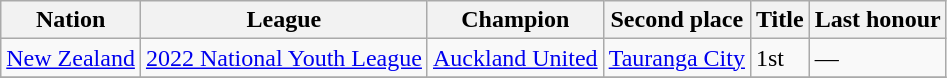<table class="wikitable sortable">
<tr>
<th>Nation</th>
<th>League</th>
<th>Champion</th>
<th>Second place</th>
<th data-sort-type="number">Title</th>
<th>Last honour</th>
</tr>
<tr>
<td> <a href='#'>New Zealand</a></td>
<td><a href='#'>2022 National Youth League</a></td>
<td><a href='#'>Auckland United</a></td>
<td><a href='#'>Tauranga City</a></td>
<td>1st</td>
<td>—</td>
</tr>
<tr>
</tr>
</table>
